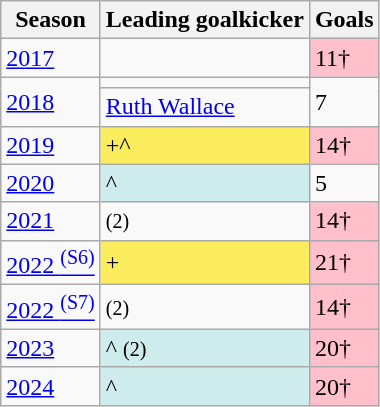<table class="wikitable sortable">
<tr>
<th><strong>Season</strong></th>
<th><strong>Leading goalkicker</strong></th>
<th><strong>Goals</strong></th>
</tr>
<tr>
<td><a href='#'>2017</a></td>
<td></td>
<td align="left" bgcolor="#FFC0CB">11†</td>
</tr>
<tr>
<td rowspan=2><a href='#'>2018</a></td>
<td></td>
<td rowspan="2">7</td>
</tr>
<tr>
<td><a href='#'>Ruth Wallace</a></td>
</tr>
<tr>
<td><a href='#'>2019</a></td>
<td bgcolor="#FBEC5D">+^</td>
<td align="left" bgcolor="#FFC0CB">14†</td>
</tr>
<tr>
<td><a href='#'>2020</a></td>
<td style="text-align:left; background:#cfecec;">^</td>
<td>5</td>
</tr>
<tr>
<td><a href='#'>2021</a></td>
<td> <small>(2)</small></td>
<td align="left" bgcolor="#FFC0CB">14†</td>
</tr>
<tr>
<td align=left><a href='#'>2022 <sup>(S6)</sup></a></td>
<td bgcolor="#FBEC5D">+</td>
<td align="left" bgcolor="#FFC0CB">21†</td>
</tr>
<tr>
<td><a href='#'>2022 <sup>(S7)</sup></a></td>
<td> <small>(2)</small></td>
<td align="left" bgcolor="#FFC0CB">14†</td>
</tr>
<tr>
<td><a href='#'>2023</a></td>
<td style="text-align:left; background:#cfecec;">^ <small>(2)</small></td>
<td align="left" bgcolor="#FFC0CB">20†</td>
</tr>
<tr>
<td><a href='#'>2024</a></td>
<td style="text-align:left; background:#cfecec;">^</td>
<td align="left" bgcolor="#FFC0CB">20†</td>
</tr>
</table>
